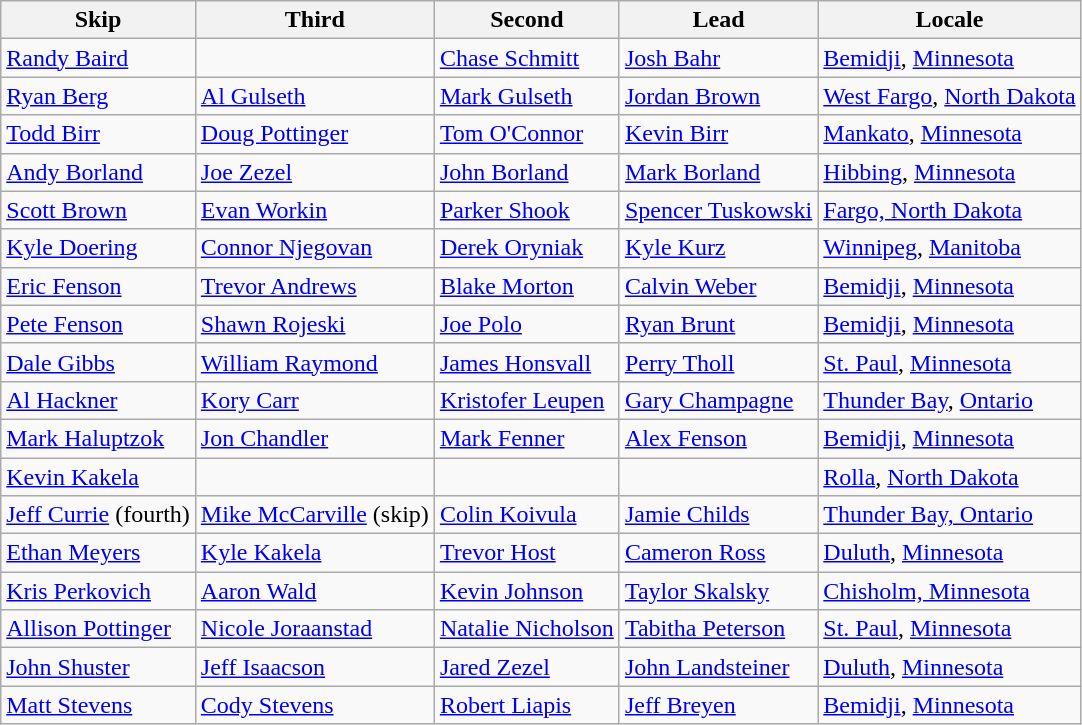<table class=wikitable>
<tr>
<th>Skip</th>
<th>Third</th>
<th>Second</th>
<th>Lead</th>
<th>Locale</th>
</tr>
<tr>
<td><a href='#'>Randy Baird</a></td>
<td></td>
<td><a href='#'>Chase Schmitt</a></td>
<td><a href='#'>Josh Bahr</a></td>
<td> <a href='#'>Bemidji</a>, <a href='#'>Minnesota</a></td>
</tr>
<tr>
<td><a href='#'>Ryan Berg</a></td>
<td><a href='#'>Al Gulseth</a></td>
<td><a href='#'>Mark Gulseth</a></td>
<td><a href='#'>Jordan Brown</a></td>
<td> <a href='#'>West Fargo</a>, <a href='#'>North Dakota</a></td>
</tr>
<tr>
<td><a href='#'>Todd Birr</a></td>
<td><a href='#'>Doug Pottinger</a></td>
<td><a href='#'>Tom O'Connor</a></td>
<td><a href='#'>Kevin Birr</a></td>
<td> <a href='#'>Mankato</a>, <a href='#'>Minnesota</a></td>
</tr>
<tr>
<td><a href='#'>Andy Borland</a></td>
<td><a href='#'>Joe Zezel</a></td>
<td><a href='#'>John Borland</a></td>
<td><a href='#'>Mark Borland</a></td>
<td> <a href='#'>Hibbing</a>, <a href='#'>Minnesota</a></td>
</tr>
<tr>
<td><a href='#'>Scott Brown</a></td>
<td><a href='#'>Evan Workin</a></td>
<td><a href='#'>Parker Shook</a></td>
<td><a href='#'>Spencer Tuskowski</a></td>
<td> <a href='#'>Fargo, North Dakota</a></td>
</tr>
<tr>
<td><a href='#'>Kyle Doering</a></td>
<td><a href='#'>Connor Njegovan</a></td>
<td><a href='#'>Derek Oryniak</a></td>
<td><a href='#'>Kyle Kurz</a></td>
<td> <a href='#'>Winnipeg</a>, <a href='#'>Manitoba</a></td>
</tr>
<tr>
<td><a href='#'>Eric Fenson</a></td>
<td><a href='#'>Trevor Andrews</a></td>
<td><a href='#'>Blake Morton</a></td>
<td><a href='#'>Calvin Weber</a></td>
<td> <a href='#'>Bemidji</a>, <a href='#'>Minnesota</a></td>
</tr>
<tr>
<td><a href='#'>Pete Fenson</a></td>
<td><a href='#'>Shawn Rojeski</a></td>
<td><a href='#'>Joe Polo</a></td>
<td><a href='#'>Ryan Brunt</a></td>
<td> <a href='#'>Bemidji</a>, <a href='#'>Minnesota</a></td>
</tr>
<tr>
<td><a href='#'>Dale Gibbs</a></td>
<td><a href='#'>William Raymond</a></td>
<td><a href='#'>James Honsvall</a></td>
<td><a href='#'>Perry Tholl</a></td>
<td> <a href='#'>St. Paul</a>, <a href='#'>Minnesota</a></td>
</tr>
<tr>
<td><a href='#'>Al Hackner</a></td>
<td><a href='#'>Kory Carr</a></td>
<td><a href='#'>Kristofer Leupen</a></td>
<td><a href='#'>Gary Champagne</a></td>
<td> <a href='#'>Thunder Bay</a>, <a href='#'>Ontario</a></td>
</tr>
<tr>
<td><a href='#'>Mark Haluptzok</a></td>
<td><a href='#'>Jon Chandler</a></td>
<td><a href='#'>Mark Fenner</a></td>
<td><a href='#'>Alex Fenson</a></td>
<td> <a href='#'>Bemidji</a>, <a href='#'>Minnesota</a></td>
</tr>
<tr>
<td><a href='#'>Kevin Kakela</a></td>
<td></td>
<td></td>
<td></td>
<td> <a href='#'>Rolla</a>, <a href='#'>North Dakota</a></td>
</tr>
<tr>
<td><a href='#'>Jeff Currie</a> (fourth)</td>
<td><a href='#'>Mike McCarville</a> (skip)</td>
<td><a href='#'>Colin Koivula</a></td>
<td><a href='#'>Jamie Childs</a></td>
<td> <a href='#'>Thunder Bay, Ontario</a></td>
</tr>
<tr>
<td><a href='#'>Ethan Meyers</a></td>
<td><a href='#'>Kyle Kakela</a></td>
<td><a href='#'>Trevor Host</a></td>
<td><a href='#'>Cameron Ross</a></td>
<td> <a href='#'>Duluth</a>, <a href='#'>Minnesota</a></td>
</tr>
<tr>
<td><a href='#'>Kris Perkovich</a></td>
<td><a href='#'>Aaron Wald</a></td>
<td><a href='#'>Kevin Johnson</a></td>
<td><a href='#'>Taylor Skalsky</a></td>
<td> <a href='#'>Chisholm, Minnesota</a></td>
</tr>
<tr>
<td><a href='#'>Allison Pottinger</a></td>
<td><a href='#'>Nicole Joraanstad</a></td>
<td><a href='#'>Natalie Nicholson</a></td>
<td><a href='#'>Tabitha Peterson</a></td>
<td> <a href='#'>St. Paul</a>, <a href='#'>Minnesota</a></td>
</tr>
<tr>
<td><a href='#'>John Shuster</a></td>
<td><a href='#'>Jeff Isaacson</a></td>
<td><a href='#'>Jared Zezel</a></td>
<td><a href='#'>John Landsteiner</a></td>
<td> <a href='#'>Duluth</a>, <a href='#'>Minnesota</a></td>
</tr>
<tr>
<td><a href='#'>Matt Stevens</a></td>
<td><a href='#'>Cody Stevens</a></td>
<td><a href='#'>Robert Liapis</a></td>
<td><a href='#'>Jeff Breyen</a></td>
<td> <a href='#'>Bemidji</a>, <a href='#'>Minnesota</a></td>
</tr>
</table>
